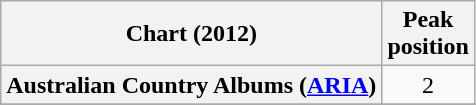<table class="wikitable sortable plainrowheaders" style="text-align:center">
<tr>
<th scope="col">Chart (2012)</th>
<th scope="col">Peak<br>position</th>
</tr>
<tr>
<th scope="row">Australian Country Albums (<a href='#'>ARIA</a>)</th>
<td>2</td>
</tr>
<tr>
</tr>
<tr>
</tr>
<tr>
</tr>
<tr>
</tr>
<tr>
</tr>
<tr>
</tr>
<tr>
</tr>
</table>
